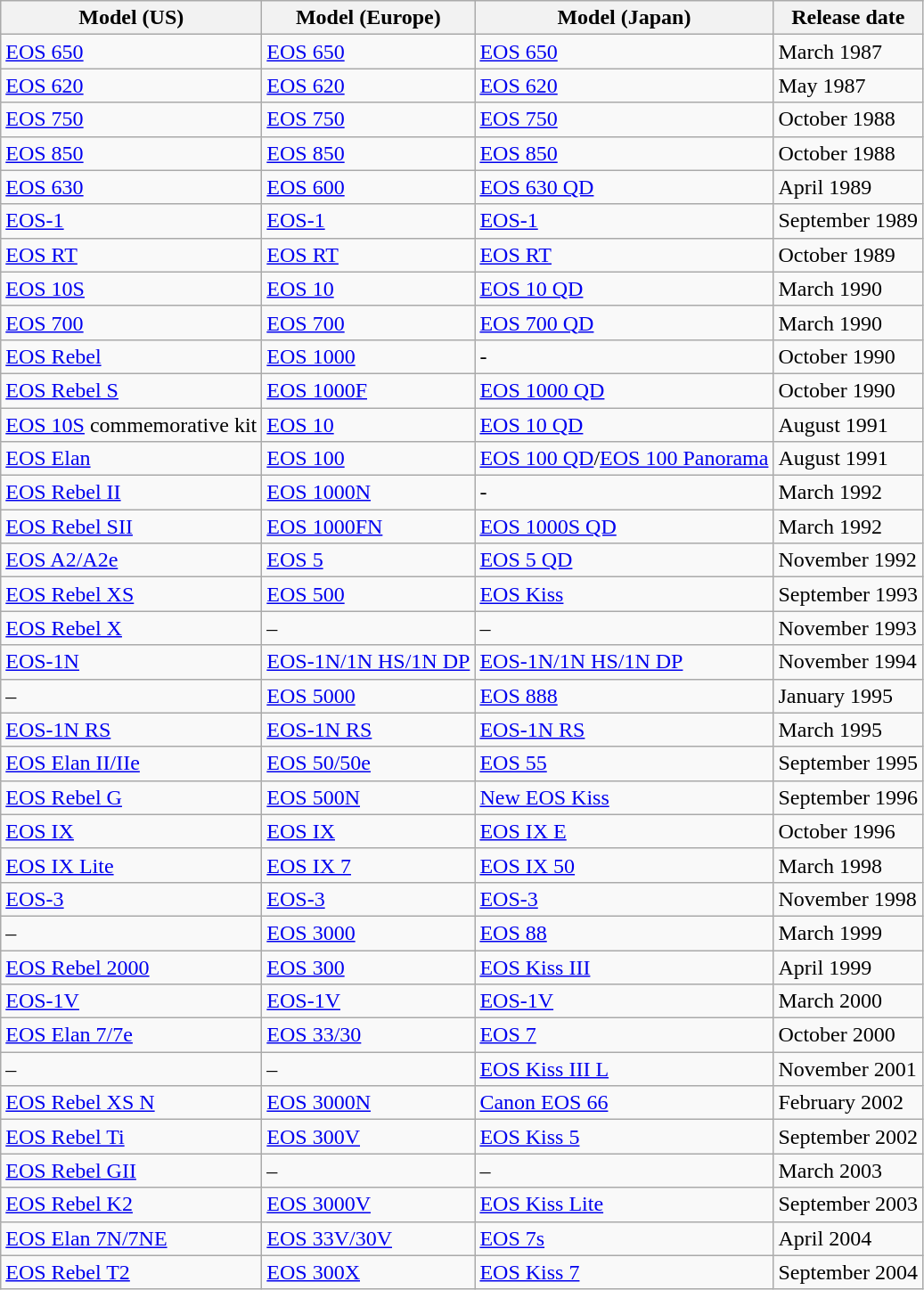<table class="wikitable">
<tr ">
<th>Model (US)</th>
<th>Model (Europe)</th>
<th>Model (Japan)</th>
<th>Release date</th>
</tr>
<tr>
<td><a href='#'>EOS 650</a></td>
<td><a href='#'>EOS 650</a></td>
<td><a href='#'>EOS 650</a></td>
<td>March 1987</td>
</tr>
<tr>
<td><a href='#'>EOS 620</a></td>
<td><a href='#'>EOS 620</a></td>
<td><a href='#'>EOS 620</a></td>
<td>May 1987</td>
</tr>
<tr>
<td><a href='#'>EOS 750</a></td>
<td><a href='#'>EOS 750</a></td>
<td><a href='#'>EOS 750</a></td>
<td>October 1988</td>
</tr>
<tr>
<td><a href='#'>EOS 850</a></td>
<td><a href='#'>EOS 850</a></td>
<td><a href='#'>EOS 850</a></td>
<td>October 1988</td>
</tr>
<tr>
<td><a href='#'>EOS 630</a></td>
<td><a href='#'>EOS 600</a></td>
<td><a href='#'>EOS 630 QD</a></td>
<td>April 1989</td>
</tr>
<tr>
<td><a href='#'>EOS-1</a></td>
<td><a href='#'>EOS-1</a></td>
<td><a href='#'>EOS-1</a></td>
<td>September 1989</td>
</tr>
<tr>
<td><a href='#'>EOS RT</a></td>
<td><a href='#'>EOS RT</a></td>
<td><a href='#'>EOS RT</a></td>
<td>October 1989</td>
</tr>
<tr>
<td><a href='#'>EOS 10S</a></td>
<td><a href='#'>EOS 10</a></td>
<td><a href='#'>EOS 10 QD</a></td>
<td>March 1990</td>
</tr>
<tr>
<td><a href='#'>EOS 700</a></td>
<td><a href='#'>EOS 700</a></td>
<td><a href='#'>EOS 700 QD</a></td>
<td>March 1990</td>
</tr>
<tr>
<td><a href='#'>EOS Rebel</a></td>
<td><a href='#'>EOS 1000</a></td>
<td>-</td>
<td>October 1990</td>
</tr>
<tr>
<td><a href='#'>EOS Rebel S</a></td>
<td><a href='#'>EOS 1000F</a></td>
<td><a href='#'>EOS 1000 QD</a></td>
<td>October 1990</td>
</tr>
<tr>
<td><a href='#'>EOS 10S</a> commemorative kit</td>
<td><a href='#'>EOS 10</a></td>
<td><a href='#'>EOS 10 QD</a></td>
<td>August 1991</td>
</tr>
<tr>
<td><a href='#'>EOS Elan</a></td>
<td><a href='#'>EOS 100</a></td>
<td><a href='#'>EOS 100 QD</a>/<a href='#'>EOS 100 Panorama</a></td>
<td>August 1991</td>
</tr>
<tr>
<td><a href='#'>EOS Rebel II</a></td>
<td><a href='#'>EOS 1000N</a></td>
<td>-</td>
<td>March 1992</td>
</tr>
<tr>
<td><a href='#'>EOS Rebel SII</a></td>
<td><a href='#'>EOS 1000FN</a></td>
<td><a href='#'>EOS 1000S QD</a></td>
<td>March 1992</td>
</tr>
<tr>
<td><a href='#'>EOS A2/A2e</a></td>
<td><a href='#'>EOS 5</a></td>
<td><a href='#'>EOS 5 QD</a></td>
<td>November 1992</td>
</tr>
<tr>
<td><a href='#'>EOS Rebel XS</a></td>
<td><a href='#'>EOS 500</a></td>
<td><a href='#'>EOS Kiss</a></td>
<td>September 1993</td>
</tr>
<tr>
<td><a href='#'>EOS Rebel X</a></td>
<td>–</td>
<td>–</td>
<td>November 1993</td>
</tr>
<tr>
<td><a href='#'>EOS-1N</a></td>
<td><a href='#'>EOS-1N/1N HS/1N DP</a></td>
<td><a href='#'>EOS-1N/1N HS/1N DP</a></td>
<td>November 1994</td>
</tr>
<tr>
<td>–</td>
<td><a href='#'>EOS 5000</a></td>
<td><a href='#'>EOS 888</a></td>
<td>January 1995</td>
</tr>
<tr>
<td><a href='#'>EOS-1N RS</a></td>
<td><a href='#'>EOS-1N RS</a></td>
<td><a href='#'>EOS-1N RS</a></td>
<td>March 1995</td>
</tr>
<tr>
<td><a href='#'>EOS Elan II/IIe</a></td>
<td><a href='#'>EOS 50/50e</a></td>
<td><a href='#'>EOS 55</a></td>
<td>September 1995</td>
</tr>
<tr>
<td><a href='#'>EOS Rebel G</a></td>
<td><a href='#'>EOS 500N</a></td>
<td><a href='#'>New EOS Kiss</a></td>
<td>September 1996</td>
</tr>
<tr>
<td><a href='#'>EOS IX</a></td>
<td><a href='#'>EOS IX</a></td>
<td><a href='#'>EOS IX E</a></td>
<td>October 1996</td>
</tr>
<tr>
<td><a href='#'>EOS IX Lite</a></td>
<td><a href='#'>EOS IX 7</a></td>
<td><a href='#'>EOS IX 50</a></td>
<td>March 1998</td>
</tr>
<tr>
<td><a href='#'>EOS-3</a></td>
<td><a href='#'>EOS-3</a></td>
<td><a href='#'>EOS-3</a></td>
<td>November 1998</td>
</tr>
<tr>
<td>–</td>
<td><a href='#'>EOS 3000</a></td>
<td><a href='#'>EOS 88</a></td>
<td>March 1999</td>
</tr>
<tr>
<td><a href='#'>EOS Rebel 2000</a></td>
<td><a href='#'>EOS 300</a></td>
<td><a href='#'>EOS Kiss III</a></td>
<td>April 1999</td>
</tr>
<tr>
<td><a href='#'>EOS-1V</a></td>
<td><a href='#'>EOS-1V</a></td>
<td><a href='#'>EOS-1V</a></td>
<td>March 2000</td>
</tr>
<tr>
<td><a href='#'>EOS Elan 7/7e</a></td>
<td><a href='#'>EOS 33/30</a></td>
<td><a href='#'>EOS 7</a></td>
<td>October 2000</td>
</tr>
<tr>
<td>–</td>
<td>–</td>
<td><a href='#'>EOS Kiss III L</a></td>
<td>November 2001</td>
</tr>
<tr>
<td><a href='#'>EOS Rebel XS N</a></td>
<td><a href='#'>EOS 3000N</a></td>
<td><a href='#'>Canon EOS 66</a></td>
<td>February 2002</td>
</tr>
<tr>
<td><a href='#'>EOS Rebel Ti</a></td>
<td><a href='#'>EOS 300V</a></td>
<td><a href='#'>EOS Kiss 5</a></td>
<td>September 2002</td>
</tr>
<tr>
<td><a href='#'>EOS Rebel GII</a></td>
<td>–</td>
<td>–</td>
<td>March 2003</td>
</tr>
<tr>
<td><a href='#'>EOS Rebel K2</a></td>
<td><a href='#'>EOS 3000V</a></td>
<td><a href='#'>EOS Kiss Lite</a></td>
<td>September 2003</td>
</tr>
<tr>
<td><a href='#'>EOS Elan 7N/7NE</a></td>
<td><a href='#'>EOS 33V/30V</a></td>
<td><a href='#'>EOS 7s</a></td>
<td>April 2004</td>
</tr>
<tr>
<td><a href='#'>EOS Rebel T2</a></td>
<td><a href='#'>EOS 300X</a></td>
<td><a href='#'>EOS Kiss 7</a></td>
<td>September 2004</td>
</tr>
</table>
